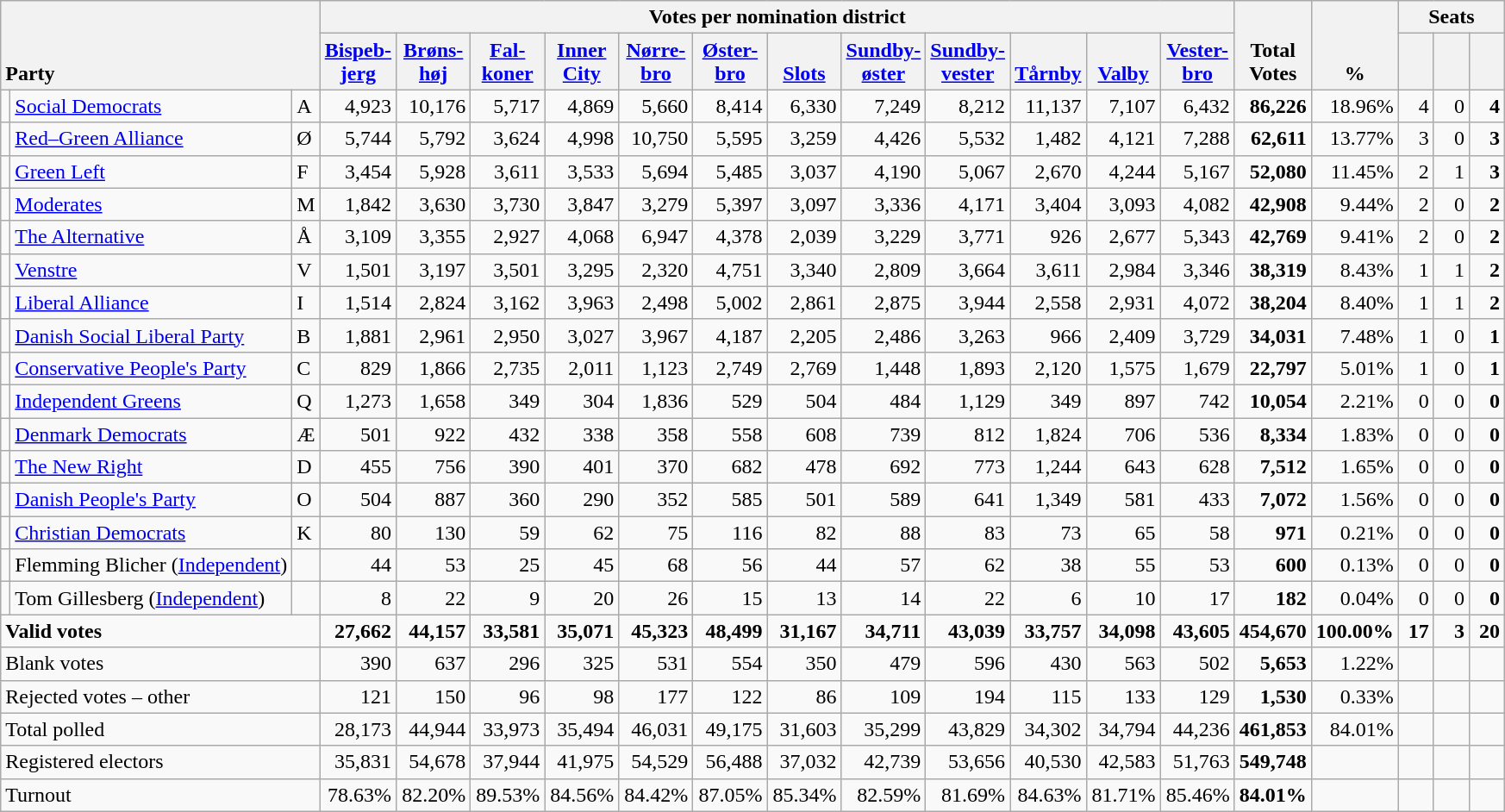<table class="wikitable" border="1" style="text-align:right;">
<tr>
<th style="text-align:left;" valign=bottom rowspan=2 colspan=3>Party</th>
<th colspan=12>Votes per nomination district</th>
<th align=center valign=bottom rowspan=2 width="50">Total Votes</th>
<th align=center valign=bottom rowspan=2 width="50">%</th>
<th colspan=3>Seats</th>
</tr>
<tr>
<th align=center valign=bottom width="50"><a href='#'>Bispeb- jerg</a></th>
<th align="center" valign="bottom" width="50"><a href='#'>Brøns- høj</a></th>
<th align="center" valign="bottom" width="50"><a href='#'>Fal- koner</a></th>
<th align="center" valign="bottom" width="50"><a href='#'>Inner City</a></th>
<th align="center" valign="bottom" width="50"><a href='#'>Nørre- bro</a></th>
<th align="center" valign="bottom" width="50"><a href='#'>Øster- bro</a></th>
<th align="center" valign="bottom" width="50"><a href='#'>Slots</a></th>
<th align="center" valign="bottom" width="50"><a href='#'>Sundby- øster</a></th>
<th align="center" valign="bottom" width="50"><a href='#'>Sundby- vester</a></th>
<th align="center" valign="bottom" width="50"><a href='#'>Tårnby</a></th>
<th align="center" valign="bottom" width="50"><a href='#'>Valby</a></th>
<th align="center" valign="bottom" width="50"><a href='#'>Vester- bro</a></th>
<th align="center" valign="bottom" width="20"><small></small></th>
<th align=center valign=bottom width="20"><small><a href='#'></a></small></th>
<th align=center valign=bottom width="20"><small></small></th>
</tr>
<tr>
<td></td>
<td align=left><a href='#'>Social Democrats</a></td>
<td align=left>A</td>
<td>4,923</td>
<td>10,176</td>
<td>5,717</td>
<td>4,869</td>
<td>5,660</td>
<td>8,414</td>
<td>6,330</td>
<td>7,249</td>
<td>8,212</td>
<td>11,137</td>
<td>7,107</td>
<td>6,432</td>
<td><strong>86,226</strong></td>
<td>18.96%</td>
<td>4</td>
<td>0</td>
<td><strong>4</strong></td>
</tr>
<tr>
<td></td>
<td align=left><a href='#'>Red–Green Alliance</a></td>
<td align=left>Ø</td>
<td>5,744</td>
<td>5,792</td>
<td>3,624</td>
<td>4,998</td>
<td>10,750</td>
<td>5,595</td>
<td>3,259</td>
<td>4,426</td>
<td>5,532</td>
<td>1,482</td>
<td>4,121</td>
<td>7,288</td>
<td><strong>62,611</strong></td>
<td>13.77%</td>
<td>3</td>
<td>0</td>
<td><strong>3</strong></td>
</tr>
<tr>
<td></td>
<td align=left><a href='#'>Green Left</a></td>
<td align=left>F</td>
<td>3,454</td>
<td>5,928</td>
<td>3,611</td>
<td>3,533</td>
<td>5,694</td>
<td>5,485</td>
<td>3,037</td>
<td>4,190</td>
<td>5,067</td>
<td>2,670</td>
<td>4,244</td>
<td>5,167</td>
<td><strong>52,080</strong></td>
<td>11.45%</td>
<td>2</td>
<td>1</td>
<td><strong>3</strong></td>
</tr>
<tr>
<td></td>
<td align=left><a href='#'>Moderates</a></td>
<td align=left>M</td>
<td>1,842</td>
<td>3,630</td>
<td>3,730</td>
<td>3,847</td>
<td>3,279</td>
<td>5,397</td>
<td>3,097</td>
<td>3,336</td>
<td>4,171</td>
<td>3,404</td>
<td>3,093</td>
<td>4,082</td>
<td><strong>42,908</strong></td>
<td>9.44%</td>
<td>2</td>
<td>0</td>
<td><strong>2</strong></td>
</tr>
<tr>
<td></td>
<td align=left><a href='#'>The Alternative</a></td>
<td align=left>Å</td>
<td>3,109</td>
<td>3,355</td>
<td>2,927</td>
<td>4,068</td>
<td>6,947</td>
<td>4,378</td>
<td>2,039</td>
<td>3,229</td>
<td>3,771</td>
<td>926</td>
<td>2,677</td>
<td>5,343</td>
<td><strong>42,769</strong></td>
<td>9.41%</td>
<td>2</td>
<td>0</td>
<td><strong>2</strong></td>
</tr>
<tr>
<td></td>
<td align=left><a href='#'>Venstre</a></td>
<td align=left>V</td>
<td>1,501</td>
<td>3,197</td>
<td>3,501</td>
<td>3,295</td>
<td>2,320</td>
<td>4,751</td>
<td>3,340</td>
<td>2,809</td>
<td>3,664</td>
<td>3,611</td>
<td>2,984</td>
<td>3,346</td>
<td><strong>38,319</strong></td>
<td>8.43%</td>
<td>1</td>
<td>1</td>
<td><strong>2</strong></td>
</tr>
<tr>
<td></td>
<td align=left><a href='#'>Liberal Alliance</a></td>
<td align=left>I</td>
<td>1,514</td>
<td>2,824</td>
<td>3,162</td>
<td>3,963</td>
<td>2,498</td>
<td>5,002</td>
<td>2,861</td>
<td>2,875</td>
<td>3,944</td>
<td>2,558</td>
<td>2,931</td>
<td>4,072</td>
<td><strong>38,204</strong></td>
<td>8.40%</td>
<td>1</td>
<td>1</td>
<td><strong>2</strong></td>
</tr>
<tr>
<td></td>
<td align=left><a href='#'>Danish Social Liberal Party</a></td>
<td align=left>B</td>
<td>1,881</td>
<td>2,961</td>
<td>2,950</td>
<td>3,027</td>
<td>3,967</td>
<td>4,187</td>
<td>2,205</td>
<td>2,486</td>
<td>3,263</td>
<td>966</td>
<td>2,409</td>
<td>3,729</td>
<td><strong>34,031</strong></td>
<td>7.48%</td>
<td>1</td>
<td>0</td>
<td><strong>1</strong></td>
</tr>
<tr>
<td></td>
<td align=left style="white-space: nowrap;"><a href='#'>Conservative People's Party</a></td>
<td align=left>C</td>
<td>829</td>
<td>1,866</td>
<td>2,735</td>
<td>2,011</td>
<td>1,123</td>
<td>2,749</td>
<td>2,769</td>
<td>1,448</td>
<td>1,893</td>
<td>2,120</td>
<td>1,575</td>
<td>1,679</td>
<td><strong>22,797</strong></td>
<td>5.01%</td>
<td>1</td>
<td>0</td>
<td><strong>1</strong></td>
</tr>
<tr>
<td></td>
<td align=left><a href='#'>Independent Greens</a></td>
<td align=left>Q</td>
<td>1,273</td>
<td>1,658</td>
<td>349</td>
<td>304</td>
<td>1,836</td>
<td>529</td>
<td>504</td>
<td>484</td>
<td>1,129</td>
<td>349</td>
<td>897</td>
<td>742</td>
<td><strong>10,054</strong></td>
<td>2.21%</td>
<td>0</td>
<td>0</td>
<td><strong>0</strong></td>
</tr>
<tr>
<td></td>
<td align=left><a href='#'>Denmark Democrats</a></td>
<td align=left>Æ</td>
<td>501</td>
<td>922</td>
<td>432</td>
<td>338</td>
<td>358</td>
<td>558</td>
<td>608</td>
<td>739</td>
<td>812</td>
<td>1,824</td>
<td>706</td>
<td>536</td>
<td><strong>8,334</strong></td>
<td>1.83%</td>
<td>0</td>
<td>0</td>
<td><strong>0</strong></td>
</tr>
<tr>
<td></td>
<td align=left><a href='#'>The New Right</a></td>
<td align=left>D</td>
<td>455</td>
<td>756</td>
<td>390</td>
<td>401</td>
<td>370</td>
<td>682</td>
<td>478</td>
<td>692</td>
<td>773</td>
<td>1,244</td>
<td>643</td>
<td>628</td>
<td><strong>7,512</strong></td>
<td>1.65%</td>
<td>0</td>
<td>0</td>
<td><strong>0</strong></td>
</tr>
<tr>
<td></td>
<td align=left><a href='#'>Danish People's Party</a></td>
<td align=left>O</td>
<td>504</td>
<td>887</td>
<td>360</td>
<td>290</td>
<td>352</td>
<td>585</td>
<td>501</td>
<td>589</td>
<td>641</td>
<td>1,349</td>
<td>581</td>
<td>433</td>
<td><strong>7,072</strong></td>
<td>1.56%</td>
<td>0</td>
<td>0</td>
<td><strong>0</strong></td>
</tr>
<tr>
<td></td>
<td align=left><a href='#'>Christian Democrats</a></td>
<td align=left>K</td>
<td>80</td>
<td>130</td>
<td>59</td>
<td>62</td>
<td>75</td>
<td>116</td>
<td>82</td>
<td>88</td>
<td>83</td>
<td>73</td>
<td>65</td>
<td>58</td>
<td><strong>971</strong></td>
<td>0.21%</td>
<td>0</td>
<td>0</td>
<td><strong>0</strong></td>
</tr>
<tr>
<td></td>
<td align=left>Flemming Blicher (<a href='#'>Independent</a>)</td>
<td></td>
<td>44</td>
<td>53</td>
<td>25</td>
<td>45</td>
<td>68</td>
<td>56</td>
<td>44</td>
<td>57</td>
<td>62</td>
<td>38</td>
<td>55</td>
<td>53</td>
<td><strong>600</strong></td>
<td>0.13%</td>
<td>0</td>
<td>0</td>
<td><strong>0</strong></td>
</tr>
<tr>
<td></td>
<td align=left>Tom Gillesberg (<a href='#'>Independent</a>)</td>
<td></td>
<td>8</td>
<td>22</td>
<td>9</td>
<td>20</td>
<td>26</td>
<td>15</td>
<td>13</td>
<td>14</td>
<td>22</td>
<td>6</td>
<td>10</td>
<td>17</td>
<td><strong>182</strong></td>
<td>0.04%</td>
<td>0</td>
<td>0</td>
<td><strong>0</strong></td>
</tr>
<tr style="font-weight:bold">
<td align=left colspan=3>Valid votes</td>
<td>27,662</td>
<td>44,157</td>
<td>33,581</td>
<td>35,071</td>
<td>45,323</td>
<td>48,499</td>
<td>31,167</td>
<td>34,711</td>
<td>43,039</td>
<td>33,757</td>
<td>34,098</td>
<td>43,605</td>
<td>454,670</td>
<td>100.00%</td>
<td>17</td>
<td>3</td>
<td>20</td>
</tr>
<tr>
<td align=left colspan=3>Blank votes</td>
<td>390</td>
<td>637</td>
<td>296</td>
<td>325</td>
<td>531</td>
<td>554</td>
<td>350</td>
<td>479</td>
<td>596</td>
<td>430</td>
<td>563</td>
<td>502</td>
<td><strong>5,653</strong></td>
<td>1.22%</td>
<td></td>
<td></td>
<td></td>
</tr>
<tr>
<td align=left colspan=3>Rejected votes – other</td>
<td>121</td>
<td>150</td>
<td>96</td>
<td>98</td>
<td>177</td>
<td>122</td>
<td>86</td>
<td>109</td>
<td>194</td>
<td>115</td>
<td>133</td>
<td>129</td>
<td><strong>1,530</strong></td>
<td>0.33%</td>
<td></td>
<td></td>
<td></td>
</tr>
<tr>
<td align=left colspan=3>Total polled</td>
<td>28,173</td>
<td>44,944</td>
<td>33,973</td>
<td>35,494</td>
<td>46,031</td>
<td>49,175</td>
<td>31,603</td>
<td>35,299</td>
<td>43,829</td>
<td>34,302</td>
<td>34,794</td>
<td>44,236</td>
<td><strong>461,853</strong></td>
<td>84.01%</td>
<td></td>
<td></td>
<td></td>
</tr>
<tr>
<td align=left colspan=3>Registered electors</td>
<td>35,831</td>
<td>54,678</td>
<td>37,944</td>
<td>41,975</td>
<td>54,529</td>
<td>56,488</td>
<td>37,032</td>
<td>42,739</td>
<td>53,656</td>
<td>40,530</td>
<td>42,583</td>
<td>51,763</td>
<td><strong>549,748</strong></td>
<td></td>
<td></td>
<td></td>
<td></td>
</tr>
<tr>
<td align=left colspan=3>Turnout</td>
<td>78.63%</td>
<td>82.20%</td>
<td>89.53%</td>
<td>84.56%</td>
<td>84.42%</td>
<td>87.05%</td>
<td>85.34%</td>
<td>82.59%</td>
<td>81.69%</td>
<td>84.63%</td>
<td>81.71%</td>
<td>85.46%</td>
<td><strong>84.01%</strong></td>
<td></td>
<td></td>
<td></td>
<td></td>
</tr>
</table>
